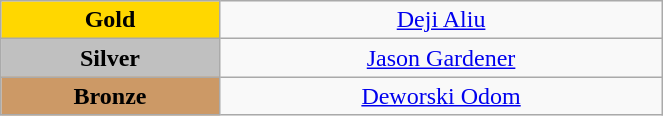<table class="wikitable" style="text-align:center; " width="35%">
<tr>
<td bgcolor="gold"><strong>Gold</strong></td>
<td><a href='#'>Deji Aliu</a><br>  <small><em></em></small></td>
</tr>
<tr>
<td bgcolor="silver"><strong>Silver</strong></td>
<td><a href='#'>Jason Gardener</a><br>  <small><em></em></small></td>
</tr>
<tr>
<td bgcolor="CC9966"><strong>Bronze</strong></td>
<td><a href='#'>Deworski Odom</a><br>  <small><em></em></small></td>
</tr>
</table>
